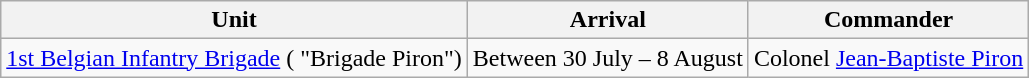<table class="wikitable">
<tr>
<th>Unit</th>
<th>Arrival</th>
<th>Commander</th>
</tr>
<tr>
<td><a href='#'>1st Belgian Infantry Brigade</a> ( "Brigade Piron")</td>
<td>Between 30 July – 8 August</td>
<td>Colonel <a href='#'>Jean-Baptiste Piron</a></td>
</tr>
</table>
